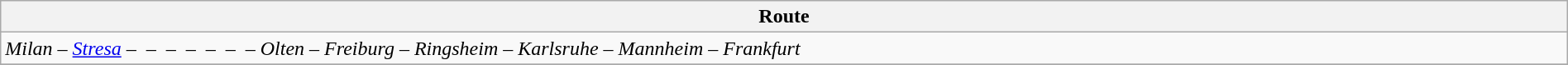<table class="wikitable" width="100%">
<tr class="hintergrundfarbe5">
<th>Route</th>
</tr>
<tr>
<td><em>Milan – <a href='#'>Stresa</a> –  –  –  –  –  –  – Olten –   Freiburg – Ringsheim – Karlsruhe – Mannheim – Frankfurt</em></td>
</tr>
<tr>
</tr>
</table>
